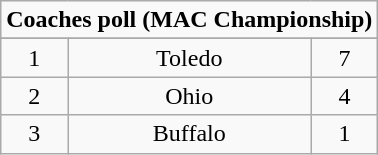<table class="wikitable">
<tr align="center">
<td align="center" Colspan="3"><strong>Coaches poll (MAC Championship)</strong></td>
</tr>
<tr align="center">
</tr>
<tr align="center">
<td>1</td>
<td>Toledo</td>
<td>7</td>
</tr>
<tr align="center">
<td>2</td>
<td>Ohio</td>
<td>4</td>
</tr>
<tr align="center">
<td>3</td>
<td>Buffalo</td>
<td>1</td>
</tr>
</table>
